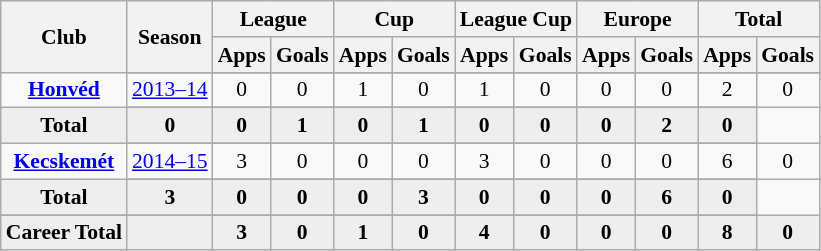<table class="wikitable" style="font-size:90%; text-align: center;">
<tr>
<th rowspan="2">Club</th>
<th rowspan="2">Season</th>
<th colspan="2">League</th>
<th colspan="2">Cup</th>
<th colspan="2">League Cup</th>
<th colspan="2">Europe</th>
<th colspan="2">Total</th>
</tr>
<tr>
<th>Apps</th>
<th>Goals</th>
<th>Apps</th>
<th>Goals</th>
<th>Apps</th>
<th>Goals</th>
<th>Apps</th>
<th>Goals</th>
<th>Apps</th>
<th>Goals</th>
</tr>
<tr ||-||-||-|->
<td rowspan="3" valign="center"><strong><a href='#'>Honvéd</a></strong></td>
</tr>
<tr>
<td><a href='#'>2013–14</a></td>
<td>0</td>
<td>0</td>
<td>1</td>
<td>0</td>
<td>1</td>
<td>0</td>
<td>0</td>
<td>0</td>
<td>2</td>
<td>0</td>
</tr>
<tr>
</tr>
<tr style="font-weight:bold; background-color:#eeeeee;">
<td>Total</td>
<td>0</td>
<td>0</td>
<td>1</td>
<td>0</td>
<td>1</td>
<td>0</td>
<td>0</td>
<td>0</td>
<td>2</td>
<td>0</td>
</tr>
<tr>
<td rowspan="3" valign="center"><strong><a href='#'>Kecskemét</a></strong></td>
</tr>
<tr>
<td><a href='#'>2014–15</a></td>
<td>3</td>
<td>0</td>
<td>0</td>
<td>0</td>
<td>3</td>
<td>0</td>
<td>0</td>
<td>0</td>
<td>6</td>
<td>0</td>
</tr>
<tr>
</tr>
<tr style="font-weight:bold; background-color:#eeeeee;">
<td>Total</td>
<td>3</td>
<td>0</td>
<td>0</td>
<td>0</td>
<td>3</td>
<td>0</td>
<td>0</td>
<td>0</td>
<td>6</td>
<td>0</td>
</tr>
<tr>
</tr>
<tr style="font-weight:bold; background-color:#eeeeee;">
<td rowspan="2" valign="top"><strong>Career Total</strong></td>
<td></td>
<td><strong>3</strong></td>
<td><strong>0</strong></td>
<td><strong>1</strong></td>
<td><strong>0</strong></td>
<td><strong>4</strong></td>
<td><strong>0</strong></td>
<td><strong>0</strong></td>
<td><strong>0</strong></td>
<td><strong>8</strong></td>
<td><strong>0</strong></td>
</tr>
</table>
